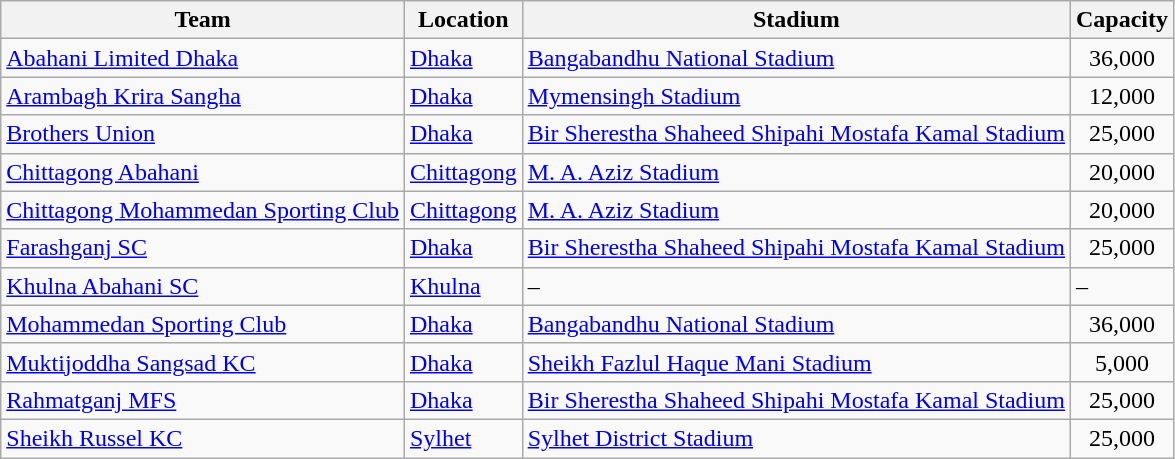<table class="wikitable sortable">
<tr>
<th>Team</th>
<th>Location</th>
<th>Stadium</th>
<th>Capacity</th>
</tr>
<tr>
<td><a href='#'>Abahani Limited Dhaka</a></td>
<td><a href='#'>Dhaka</a></td>
<td><a href='#'>Bangabandhu National Stadium</a></td>
<td style="text-align:center;">36,000</td>
</tr>
<tr>
<td><a href='#'>Arambagh Krira Sangha</a></td>
<td><a href='#'>Dhaka</a> </td>
<td><a href='#'>Mymensingh Stadium</a></td>
<td style="text-align:center;">12,000</td>
</tr>
<tr>
<td><a href='#'>Brothers Union</a></td>
<td><a href='#'>Dhaka</a></td>
<td><a href='#'>Bir Sherestha Shaheed Shipahi Mostafa Kamal Stadium</a></td>
<td style="text-align:center;">25,000</td>
</tr>
<tr>
<td><a href='#'>Chittagong Abahani</a></td>
<td><a href='#'>Chittagong</a></td>
<td><a href='#'>M. A. Aziz Stadium</a></td>
<td style="text-align:center;">20,000</td>
</tr>
<tr>
<td><a href='#'>Chittagong Mohammedan Sporting Club</a></td>
<td><a href='#'>Chittagong</a></td>
<td><a href='#'>M. A. Aziz Stadium</a></td>
<td style="text-align:center;">20,000</td>
</tr>
<tr>
<td><a href='#'>Farashganj SC</a></td>
<td><a href='#'>Dhaka</a> </td>
<td><a href='#'>Bir Sherestha Shaheed Shipahi Mostafa Kamal Stadium </a></td>
<td style="text-align:center;">25,000</td>
</tr>
<tr>
<td><a href='#'>Khulna Abahani SC</a></td>
<td><a href='#'>Khulna</a></td>
<td>–</td>
<td>–</td>
</tr>
<tr>
<td><a href='#'>Mohammedan Sporting Club</a></td>
<td><a href='#'>Dhaka</a></td>
<td><a href='#'>Bangabandhu National Stadium</a></td>
<td style="text-align:center;">36,000</td>
</tr>
<tr>
<td><a href='#'>Muktijoddha Sangsad KC</a></td>
<td><a href='#'>Dhaka</a> </td>
<td><a href='#'>Sheikh Fazlul Haque Mani Stadium</a></td>
<td style="text-align:center;">5,000</td>
</tr>
<tr>
<td><a href='#'>Rahmatganj MFS</a></td>
<td><a href='#'>Dhaka</a></td>
<td><a href='#'>Bir Sherestha Shaheed Shipahi Mostafa Kamal Stadium</a></td>
<td style="text-align:center;">25,000</td>
</tr>
<tr>
<td><a href='#'>Sheikh Russel KC</a></td>
<td><a href='#'>Sylhet</a></td>
<td><a href='#'>Sylhet District Stadium</a></td>
<td style="text-align:center;">25,000</td>
</tr>
</table>
